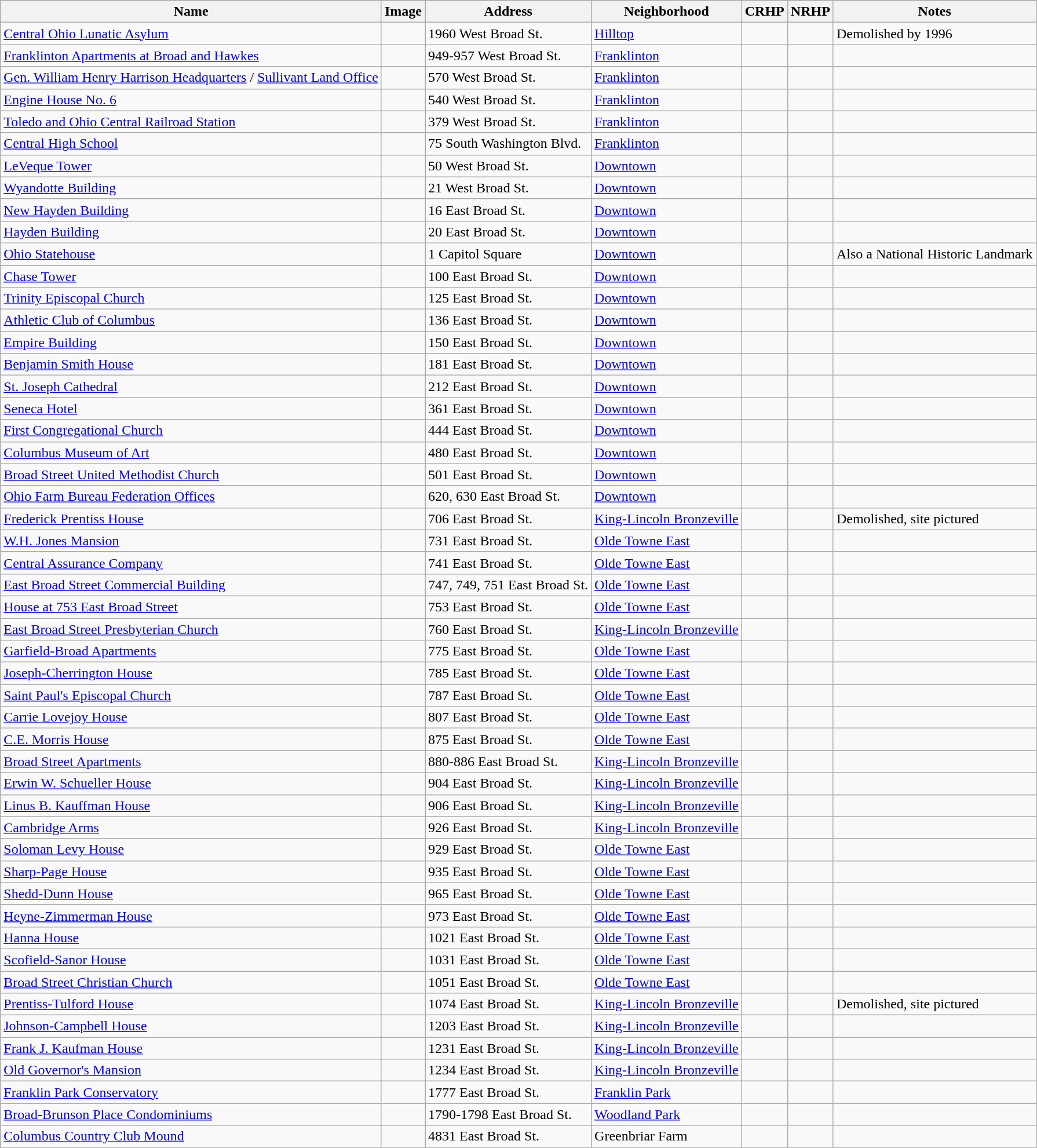<table class="wikitable sortable collapsible">
<tr>
<th>Name</th>
<th class=unsortable>Image</th>
<th>Address</th>
<th>Neighborhood</th>
<th width=20>CRHP</th>
<th width=20>NRHP</th>
<th class=unsortable>Notes</th>
</tr>
<tr>
<td><a href='#'>Central Ohio Lunatic Asylum</a></td>
<td></td>
<td>1960 West Broad St.</td>
<td><a href='#'>Hilltop</a></td>
<td></td>
<td></td>
<td>Demolished by 1996</td>
</tr>
<tr>
<td><a href='#'>Franklinton Apartments at Broad and Hawkes</a></td>
<td></td>
<td>949-957 West Broad St.</td>
<td><a href='#'>Franklinton</a></td>
<td></td>
<td></td>
<td></td>
</tr>
<tr>
<td><a href='#'>Gen. William Henry Harrison Headquarters</a> / <a href='#'>Sullivant Land Office</a></td>
<td></td>
<td>570 West Broad St.</td>
<td><a href='#'>Franklinton</a></td>
<td></td>
<td></td>
<td></td>
</tr>
<tr>
<td><a href='#'>Engine House No. 6</a></td>
<td></td>
<td>540  West Broad St.</td>
<td><a href='#'>Franklinton</a></td>
<td></td>
<td></td>
<td></td>
</tr>
<tr>
<td><a href='#'>Toledo and Ohio Central Railroad Station</a></td>
<td></td>
<td>379 West Broad St.</td>
<td><a href='#'>Franklinton</a></td>
<td></td>
<td></td>
<td></td>
</tr>
<tr>
<td><a href='#'>Central High School</a></td>
<td></td>
<td>75 South Washington Blvd.</td>
<td><a href='#'>Franklinton</a></td>
<td></td>
<td></td>
<td></td>
</tr>
<tr>
<td><a href='#'>LeVeque Tower</a></td>
<td></td>
<td>50 West Broad St.</td>
<td><a href='#'>Downtown</a></td>
<td></td>
<td></td>
<td></td>
</tr>
<tr>
<td><a href='#'>Wyandotte Building</a></td>
<td></td>
<td>21 West Broad St.</td>
<td><a href='#'>Downtown</a></td>
<td></td>
<td></td>
<td></td>
</tr>
<tr>
<td><a href='#'>New Hayden Building</a></td>
<td></td>
<td>16 East Broad St.</td>
<td><a href='#'>Downtown</a></td>
<td></td>
<td></td>
<td></td>
</tr>
<tr>
<td><a href='#'>Hayden Building</a></td>
<td></td>
<td>20 East Broad St.</td>
<td><a href='#'>Downtown</a></td>
<td></td>
<td></td>
<td></td>
</tr>
<tr>
<td><a href='#'>Ohio Statehouse</a></td>
<td></td>
<td>1 Capitol Square</td>
<td><a href='#'>Downtown</a></td>
<td></td>
<td></td>
<td>Also a National Historic Landmark</td>
</tr>
<tr>
<td><a href='#'>Chase Tower</a></td>
<td></td>
<td>100 East Broad St.</td>
<td><a href='#'>Downtown</a></td>
<td></td>
<td></td>
<td></td>
</tr>
<tr>
<td><a href='#'>Trinity Episcopal Church</a></td>
<td></td>
<td>125 East Broad St.</td>
<td><a href='#'>Downtown</a></td>
<td></td>
<td></td>
<td></td>
</tr>
<tr>
<td><a href='#'>Athletic Club of Columbus</a></td>
<td></td>
<td>136 East Broad St.</td>
<td><a href='#'>Downtown</a></td>
<td></td>
<td></td>
<td></td>
</tr>
<tr>
<td><a href='#'>Empire Building</a></td>
<td></td>
<td>150 East Broad St.</td>
<td><a href='#'>Downtown</a></td>
<td></td>
<td></td>
<td></td>
</tr>
<tr>
<td><a href='#'>Benjamin Smith House</a></td>
<td></td>
<td>181 East Broad St.</td>
<td><a href='#'>Downtown</a></td>
<td></td>
<td></td>
<td></td>
</tr>
<tr>
<td><a href='#'>St. Joseph Cathedral</a></td>
<td></td>
<td>212 East Broad St.</td>
<td><a href='#'>Downtown</a></td>
<td></td>
<td></td>
<td></td>
</tr>
<tr>
<td><a href='#'>Seneca Hotel</a></td>
<td></td>
<td>361 East Broad St.</td>
<td><a href='#'>Downtown</a></td>
<td></td>
<td></td>
<td></td>
</tr>
<tr>
<td><a href='#'>First Congregational Church</a></td>
<td></td>
<td>444 East Broad St.</td>
<td><a href='#'>Downtown</a></td>
<td></td>
<td></td>
<td></td>
</tr>
<tr>
<td><a href='#'>Columbus Museum of Art</a></td>
<td></td>
<td>480 East Broad St.</td>
<td><a href='#'>Downtown</a></td>
<td></td>
<td></td>
<td></td>
</tr>
<tr>
<td><a href='#'>Broad Street United Methodist Church</a></td>
<td></td>
<td>501 East Broad St.</td>
<td><a href='#'>Downtown</a></td>
<td></td>
<td></td>
<td></td>
</tr>
<tr>
<td><a href='#'>Ohio Farm Bureau Federation Offices</a></td>
<td></td>
<td>620, 630 East Broad St.</td>
<td><a href='#'>Downtown</a></td>
<td></td>
<td></td>
<td></td>
</tr>
<tr>
<td><a href='#'>Frederick Prentiss House</a></td>
<td></td>
<td>706 East Broad St.</td>
<td><a href='#'>King-Lincoln Bronzeville</a></td>
<td></td>
<td></td>
<td>Demolished, site pictured</td>
</tr>
<tr>
<td><a href='#'>W.H. Jones Mansion</a></td>
<td></td>
<td>731 East Broad St.</td>
<td><a href='#'>Olde Towne East</a></td>
<td></td>
<td></td>
<td></td>
</tr>
<tr>
<td><a href='#'>Central Assurance Company</a></td>
<td></td>
<td>741 East Broad St.</td>
<td><a href='#'>Olde Towne East</a></td>
<td></td>
<td></td>
<td></td>
</tr>
<tr>
<td><a href='#'>East Broad Street Commercial Building</a></td>
<td></td>
<td>747, 749, 751 East Broad St.</td>
<td><a href='#'>Olde Towne East</a></td>
<td></td>
<td></td>
<td></td>
</tr>
<tr>
<td><a href='#'>House at 753 East Broad Street</a></td>
<td></td>
<td>753 East Broad St.</td>
<td><a href='#'>Olde Towne East</a></td>
<td></td>
<td></td>
<td></td>
</tr>
<tr>
<td><a href='#'>East Broad Street Presbyterian Church</a></td>
<td></td>
<td>760 East Broad St.</td>
<td><a href='#'>King-Lincoln Bronzeville</a></td>
<td></td>
<td></td>
<td></td>
</tr>
<tr>
<td><a href='#'>Garfield-Broad Apartments</a></td>
<td></td>
<td>775 East Broad St.</td>
<td><a href='#'>Olde Towne East</a></td>
<td></td>
<td></td>
<td></td>
</tr>
<tr>
<td><a href='#'>Joseph-Cherrington House</a></td>
<td></td>
<td>785 East Broad St.</td>
<td><a href='#'>Olde Towne East</a></td>
<td></td>
<td></td>
<td></td>
</tr>
<tr>
<td><a href='#'>Saint Paul's Episcopal Church</a></td>
<td></td>
<td>787 East Broad St.</td>
<td><a href='#'>Olde Towne East</a></td>
<td></td>
<td></td>
<td></td>
</tr>
<tr>
<td><a href='#'>Carrie Lovejoy House</a></td>
<td></td>
<td>807 East Broad St.</td>
<td><a href='#'>Olde Towne East</a></td>
<td></td>
<td></td>
<td></td>
</tr>
<tr>
<td><a href='#'>C.E. Morris House</a></td>
<td></td>
<td>875 East Broad St.</td>
<td><a href='#'>Olde Towne East</a></td>
<td></td>
<td></td>
<td></td>
</tr>
<tr>
<td><a href='#'>Broad Street Apartments</a></td>
<td></td>
<td>880-886 East Broad St.</td>
<td><a href='#'>King-Lincoln Bronzeville</a></td>
<td></td>
<td></td>
<td></td>
</tr>
<tr>
<td><a href='#'>Erwin W. Schueller House</a></td>
<td></td>
<td>904 East Broad St.</td>
<td><a href='#'>King-Lincoln Bronzeville</a></td>
<td></td>
<td></td>
<td></td>
</tr>
<tr>
<td><a href='#'>Linus B. Kauffman House</a></td>
<td></td>
<td>906 East Broad St.</td>
<td><a href='#'>King-Lincoln Bronzeville</a></td>
<td></td>
<td></td>
<td></td>
</tr>
<tr>
<td><a href='#'>Cambridge Arms</a></td>
<td></td>
<td>926 East Broad St.</td>
<td><a href='#'>King-Lincoln Bronzeville</a></td>
<td></td>
<td></td>
<td></td>
</tr>
<tr>
<td><a href='#'>Soloman Levy House</a></td>
<td></td>
<td>929 East Broad St.</td>
<td><a href='#'>Olde Towne East</a></td>
<td></td>
<td></td>
<td></td>
</tr>
<tr>
<td><a href='#'>Sharp-Page House</a></td>
<td></td>
<td>935 East Broad St.</td>
<td><a href='#'>Olde Towne East</a></td>
<td></td>
<td></td>
<td></td>
</tr>
<tr>
<td><a href='#'>Shedd-Dunn House</a></td>
<td></td>
<td>965 East Broad St.</td>
<td><a href='#'>Olde Towne East</a></td>
<td></td>
<td></td>
<td></td>
</tr>
<tr>
<td><a href='#'>Heyne-Zimmerman House</a></td>
<td></td>
<td>973 East Broad St.</td>
<td><a href='#'>Olde Towne East</a></td>
<td></td>
<td></td>
<td></td>
</tr>
<tr>
<td><a href='#'>Hanna House</a></td>
<td></td>
<td>1021 East Broad St.</td>
<td><a href='#'>Olde Towne East</a></td>
<td></td>
<td></td>
<td></td>
</tr>
<tr>
<td><a href='#'>Scofield-Sanor House</a></td>
<td></td>
<td>1031 East Broad St.</td>
<td><a href='#'>Olde Towne East</a></td>
<td></td>
<td></td>
<td></td>
</tr>
<tr>
<td><a href='#'>Broad Street Christian Church</a></td>
<td></td>
<td>1051 East Broad St.</td>
<td><a href='#'>Olde Towne East</a></td>
<td></td>
<td></td>
<td></td>
</tr>
<tr>
<td><a href='#'>Prentiss-Tulford House</a></td>
<td></td>
<td>1074 East Broad St.</td>
<td><a href='#'>King-Lincoln Bronzeville</a></td>
<td></td>
<td></td>
<td>Demolished, site pictured</td>
</tr>
<tr>
<td><a href='#'>Johnson-Campbell House</a></td>
<td></td>
<td>1203 East Broad St.</td>
<td><a href='#'>King-Lincoln Bronzeville</a></td>
<td></td>
<td></td>
<td></td>
</tr>
<tr>
<td><a href='#'>Frank J. Kaufman House</a></td>
<td></td>
<td>1231 East Broad St.</td>
<td><a href='#'>King-Lincoln Bronzeville</a></td>
<td></td>
<td></td>
<td></td>
</tr>
<tr>
<td><a href='#'>Old Governor's Mansion</a></td>
<td></td>
<td>1234 East Broad St.</td>
<td><a href='#'>King-Lincoln Bronzeville</a></td>
<td></td>
<td></td>
<td></td>
</tr>
<tr>
<td><a href='#'>Franklin Park Conservatory</a></td>
<td></td>
<td>1777 East Broad St.</td>
<td><a href='#'>Franklin Park</a></td>
<td></td>
<td></td>
<td></td>
</tr>
<tr>
<td><a href='#'>Broad-Brunson Place Condominiums</a></td>
<td></td>
<td>1790-1798 East Broad St.</td>
<td><a href='#'>Woodland Park</a></td>
<td></td>
<td></td>
<td></td>
</tr>
<tr>
<td><a href='#'>Columbus Country Club Mound</a></td>
<td></td>
<td>4831 East Broad St.</td>
<td>Greenbriar Farm</td>
<td></td>
<td></td>
<td></td>
</tr>
</table>
